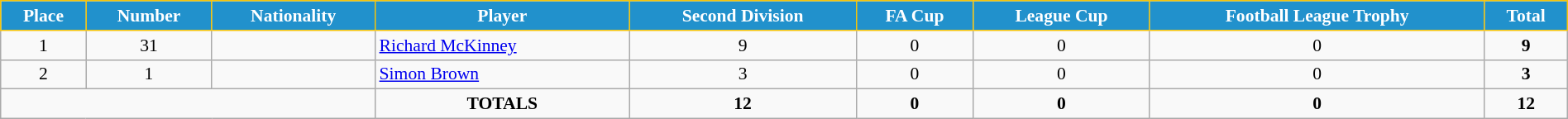<table class="wikitable" style="text-align:center; font-size:90%; width:100%;">
<tr>
<th style="background:#2191CC; color:white; border:1px solid #F7C408; text-align:center;">Place</th>
<th style="background:#2191CC; color:white; border:1px solid #F7C408; text-align:center;">Number</th>
<th style="background:#2191CC; color:white; border:1px solid #F7C408; text-align:center;">Nationality</th>
<th style="background:#2191CC; color:white; border:1px solid #F7C408; text-align:center;">Player</th>
<th style="background:#2191CC; color:white; border:1px solid #F7C408; text-align:center;">Second Division</th>
<th style="background:#2191CC; color:white; border:1px solid #F7C408; text-align:center;">FA Cup</th>
<th style="background:#2191CC; color:white; border:1px solid #F7C408; text-align:center;">League Cup</th>
<th style="background:#2191CC; color:white; border:1px solid #F7C408; text-align:center;">Football League Trophy</th>
<th style="background:#2191CC; color:white; border:1px solid #F7C408; text-align:center;">Total</th>
</tr>
<tr>
<td>1</td>
<td>31</td>
<td></td>
<td align="left"><a href='#'>Richard McKinney</a></td>
<td>9</td>
<td>0</td>
<td>0</td>
<td>0</td>
<td><strong>9</strong></td>
</tr>
<tr>
<td>2</td>
<td>1</td>
<td></td>
<td align="left"><a href='#'>Simon Brown</a></td>
<td>3</td>
<td>0</td>
<td>0</td>
<td>0</td>
<td><strong>3</strong></td>
</tr>
<tr>
<td colspan="3"></td>
<td><strong>TOTALS</strong></td>
<td><strong>12</strong></td>
<td><strong>0</strong></td>
<td><strong>0</strong></td>
<td><strong>0</strong></td>
<td><strong>12</strong></td>
</tr>
</table>
